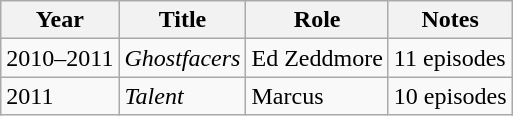<table class="wikitable sortable">
<tr>
<th>Year</th>
<th>Title</th>
<th>Role</th>
<th class="unsortable">Notes</th>
</tr>
<tr>
<td>2010–2011</td>
<td><em>Ghostfacers</em></td>
<td>Ed Zeddmore</td>
<td>11 episodes</td>
</tr>
<tr>
<td>2011</td>
<td><em>Talent</em></td>
<td>Marcus</td>
<td>10 episodes</td>
</tr>
</table>
